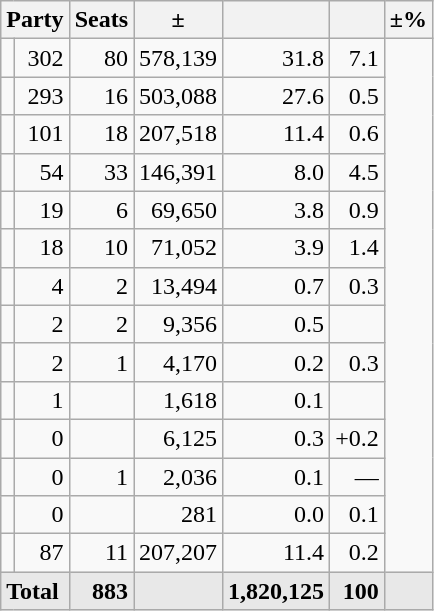<table class="wikitable" padding-left:1em">
<tr>
<th colspan="2" rowspan="1" align="center">Party</th>
<th>Seats</th>
<th align=center>±</th>
<th></th>
<th></th>
<th align=center>±%</th>
</tr>
<tr>
<td></td>
<td align="right">302</td>
<td align="right">80</td>
<td align="right">578,139</td>
<td align="right">31.8</td>
<td align="right">7.1</td>
</tr>
<tr>
<td></td>
<td align="right">293</td>
<td align="right">16</td>
<td align="right">503,088</td>
<td align="right">27.6</td>
<td align="right">0.5</td>
</tr>
<tr>
<td></td>
<td align="right">101</td>
<td align="right">18</td>
<td align="right">207,518</td>
<td align="right">11.4</td>
<td align="right">0.6</td>
</tr>
<tr>
<td></td>
<td align="right">54</td>
<td align="right">33</td>
<td align="right">146,391</td>
<td align="right">8.0</td>
<td align="right">4.5</td>
</tr>
<tr>
<td></td>
<td align="right">19</td>
<td align="right">6</td>
<td align="right">69,650</td>
<td align="right">3.8</td>
<td align="right">0.9</td>
</tr>
<tr>
<td></td>
<td align="right">18</td>
<td align="right">10</td>
<td align="right">71,052</td>
<td align="right">3.9</td>
<td align="right">1.4</td>
</tr>
<tr>
<td></td>
<td align="right">4</td>
<td align="right">2</td>
<td align="right">13,494</td>
<td align="right">0.7</td>
<td align="right">0.3</td>
</tr>
<tr>
<td></td>
<td align="right">2</td>
<td align="right">2</td>
<td align="right">9,356</td>
<td align="right">0.5</td>
<td align="right"></td>
</tr>
<tr>
<td></td>
<td align="right">2</td>
<td align="right">1</td>
<td align="right">4,170</td>
<td align="right">0.2</td>
<td align="right">0.3</td>
</tr>
<tr>
<td></td>
<td align="right">1</td>
<td align="right"></td>
<td align="right">1,618</td>
<td align="right">0.1</td>
<td align="right"></td>
</tr>
<tr>
<td></td>
<td align="right">0</td>
<td align="right"></td>
<td align="right">6,125</td>
<td align="right">0.3</td>
<td align="right">+0.2</td>
</tr>
<tr>
<td></td>
<td align="right">0</td>
<td align="right">1</td>
<td align="right">2,036</td>
<td align="right">0.1</td>
<td align="right">—</td>
</tr>
<tr>
<td></td>
<td align="right">0</td>
<td align="right"></td>
<td align="right">281</td>
<td align="right">0.0</td>
<td align="right">0.1</td>
</tr>
<tr>
<td></td>
<td align="right">87</td>
<td align="right">11</td>
<td align="right">207,207</td>
<td align="right">11.4</td>
<td align="right">0.2</td>
</tr>
<tr style="font-weight:bold; background:rgb(232,232,232);">
<td colspan="2" rowspan="1">Total</td>
<td align="right">883</td>
<td align="right"></td>
<td align="right">1,820,125</td>
<td align="right">100</td>
<td></td>
</tr>
</table>
